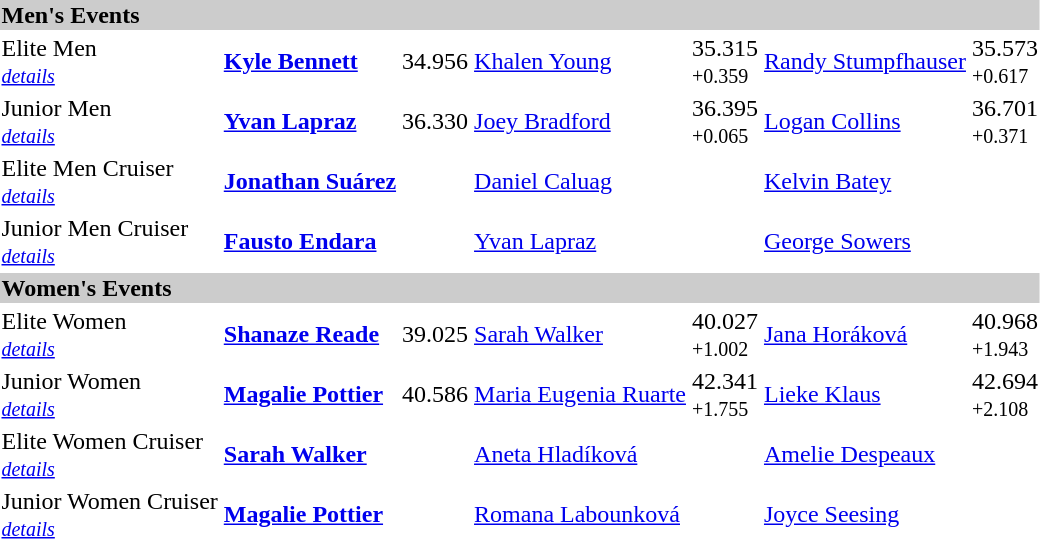<table>
<tr bgcolor="#cccccc">
<td colspan=7><strong>Men's Events</strong></td>
</tr>
<tr>
<td>Elite Men <br><em><small><a href='#'>details</a></small></em></td>
<td><strong><a href='#'>Kyle Bennett</a></strong><br><small></small></td>
<td>34.956</td>
<td><a href='#'>Khalen Young</a><br><small></small></td>
<td>35.315<br><small>+0.359</small></td>
<td><a href='#'>Randy Stumpfhauser</a><br><small></small></td>
<td>35.573<br><small>+0.617</small></td>
</tr>
<tr>
<td>Junior Men<br><em><small><a href='#'>details</a></small></em></td>
<td><strong><a href='#'>Yvan Lapraz</a></strong><br><small></small></td>
<td>36.330</td>
<td><a href='#'>Joey Bradford</a><br><small></small></td>
<td>36.395<br><small>+0.065</small></td>
<td><a href='#'>Logan Collins</a><br><small></small></td>
<td>36.701<br><small>+0.371</small></td>
</tr>
<tr>
<td>Elite Men Cruiser<br><em><small><a href='#'>details</a></small></em></td>
<td><strong><a href='#'>Jonathan Suárez</a></strong><br><small></small></td>
<td></td>
<td><a href='#'>Daniel Caluag</a><br><small></small></td>
<td></td>
<td><a href='#'>Kelvin Batey</a><br><small></small></td>
<td></td>
</tr>
<tr>
<td>Junior Men Cruiser<br><em><small><a href='#'>details</a></small></em></td>
<td><strong><a href='#'>Fausto Endara</a></strong><br><small></small></td>
<td></td>
<td><a href='#'>Yvan Lapraz</a><br><small></small></td>
<td></td>
<td><a href='#'>George Sowers</a><br><small></small></td>
<td></td>
</tr>
<tr bgcolor="#cccccc">
<td colspan=7><strong>Women's Events</strong></td>
</tr>
<tr>
<td>Elite Women <br><em><small><a href='#'>details</a></small></em></td>
<td><strong><a href='#'>Shanaze Reade</a></strong><br><small></small></td>
<td>39.025</td>
<td><a href='#'>Sarah Walker</a><br><small></small></td>
<td>40.027<br><small>+1.002</small></td>
<td><a href='#'>Jana Horáková</a><br><small></small></td>
<td>40.968<br><small>+1.943</small></td>
</tr>
<tr>
<td>Junior Women<br><em><small><a href='#'>details</a></small></em></td>
<td><strong><a href='#'>Magalie Pottier</a></strong><br><small></small></td>
<td>40.586</td>
<td><a href='#'>Maria Eugenia Ruarte</a><br><small></small></td>
<td>42.341<br><small>+1.755</small></td>
<td><a href='#'>Lieke Klaus</a><br><small></small></td>
<td>42.694<br><small>+2.108</small></td>
</tr>
<tr>
<td>Elite Women Cruiser<br><em><small><a href='#'>details</a></small></em></td>
<td><strong><a href='#'>Sarah Walker</a></strong><br><small></small></td>
<td></td>
<td><a href='#'>Aneta Hladíková</a><br><small></small></td>
<td></td>
<td><a href='#'>Amelie Despeaux</a><br><small></small></td>
<td></td>
</tr>
<tr>
<td>Junior Women Cruiser<br><em><small><a href='#'>details</a></small></em></td>
<td><strong><a href='#'>Magalie Pottier</a></strong><br><small></small></td>
<td></td>
<td><a href='#'>Romana Labounková</a><br><small></small></td>
<td></td>
<td><a href='#'>Joyce Seesing</a><br><small></small></td>
<td></td>
</tr>
<tr>
</tr>
</table>
